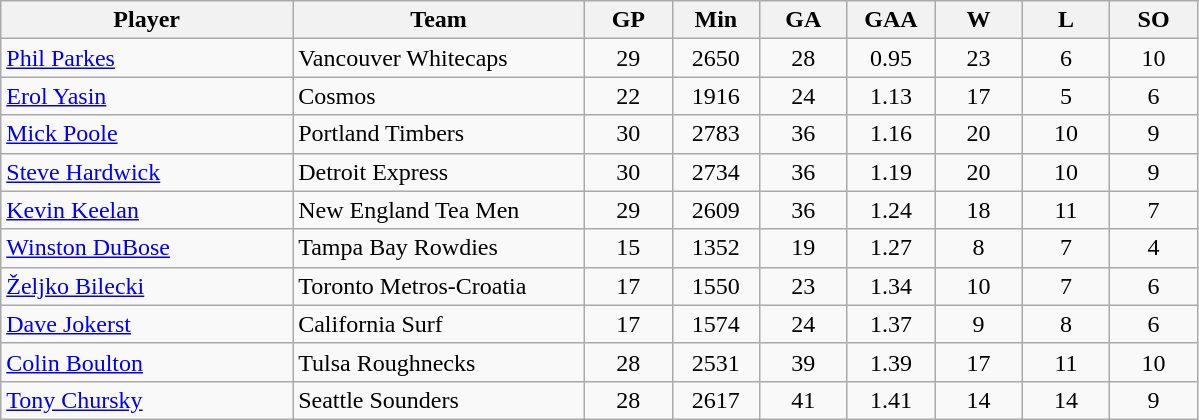<table class="wikitable">
<tr>
<th bgcolor="#DDDDFF" width="20%">Player</th>
<th bgcolor="#DDDDFF" width="20%">Team</th>
<th bgcolor="#DDDDFF" width="6%">GP</th>
<th bgcolor="#DDDDFF" width="6%">Min</th>
<th bgcolor="#DDDDFF" width="6%">GA</th>
<th bgcolor="#DDDDFF" width="6%">GAA</th>
<th bgcolor="#DDDDFF" width="6%">W</th>
<th bgcolor="#DDDDFF" width="6%">L</th>
<th bgcolor="#DDDDFF" width="6%">SO</th>
</tr>
<tr align=center>
<td align=left><a href='#'>Phil Parkes</a></td>
<td align=left>Vancouver Whitecaps</td>
<td>29</td>
<td>2650</td>
<td>28</td>
<td>0.95</td>
<td>23</td>
<td>6</td>
<td>10</td>
</tr>
<tr align=center>
<td align=left><a href='#'>Erol Yasin</a></td>
<td align=left>Cosmos</td>
<td>22</td>
<td>1916</td>
<td>24</td>
<td>1.13</td>
<td>17</td>
<td>5</td>
<td>6</td>
</tr>
<tr align=center>
<td align=left><a href='#'>Mick Poole</a></td>
<td align=left>Portland Timbers</td>
<td>30</td>
<td>2783</td>
<td>36</td>
<td>1.16</td>
<td>20</td>
<td>10</td>
<td>9</td>
</tr>
<tr align=center>
<td align=left><a href='#'>Steve Hardwick</a></td>
<td align=left>Detroit Express</td>
<td>30</td>
<td>2734</td>
<td>36</td>
<td>1.19</td>
<td>20</td>
<td>10</td>
<td>9</td>
</tr>
<tr align=center>
<td align=left><a href='#'>Kevin Keelan</a></td>
<td align=left>New England Tea Men</td>
<td>29</td>
<td>2609</td>
<td>36</td>
<td>1.24</td>
<td>18</td>
<td>11</td>
<td>7</td>
</tr>
<tr align=center>
<td align=left><a href='#'>Winston DuBose</a></td>
<td align=left>Tampa Bay Rowdies</td>
<td>15</td>
<td>1352</td>
<td>19</td>
<td>1.27</td>
<td>8</td>
<td>7</td>
<td>4</td>
</tr>
<tr align=center>
<td align=left><a href='#'>Željko Bilecki</a></td>
<td align=left>Toronto Metros-Croatia</td>
<td>17</td>
<td>1550</td>
<td>23</td>
<td>1.34</td>
<td>10</td>
<td>7</td>
<td>6</td>
</tr>
<tr align=center>
<td align=left><a href='#'>Dave Jokerst</a></td>
<td align=left>California Surf</td>
<td>17</td>
<td>1574</td>
<td>24</td>
<td>1.37</td>
<td>9</td>
<td>8</td>
<td>6</td>
</tr>
<tr align=center>
<td align=left><a href='#'>Colin Boulton</a></td>
<td align=left>Tulsa Roughnecks</td>
<td>28</td>
<td>2531</td>
<td>39</td>
<td>1.39</td>
<td>17</td>
<td>11</td>
<td>10</td>
</tr>
<tr align=center>
<td align=left><a href='#'>Tony Chursky</a></td>
<td align=left>Seattle Sounders</td>
<td>28</td>
<td>2617</td>
<td>41</td>
<td>1.41</td>
<td>14</td>
<td>14</td>
<td>9</td>
</tr>
</table>
